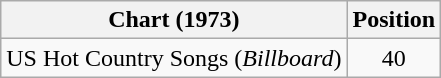<table class="wikitable">
<tr>
<th>Chart (1973)</th>
<th>Position</th>
</tr>
<tr>
<td>US Hot Country Songs (<em>Billboard</em>)</td>
<td align="center">40</td>
</tr>
</table>
